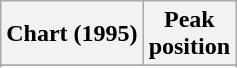<table class="wikitable sortable plainrowheaders" style="text-align:center">
<tr>
<th scope="col">Chart (1995)</th>
<th scope="col">Peak<br> position</th>
</tr>
<tr>
</tr>
<tr>
</tr>
</table>
